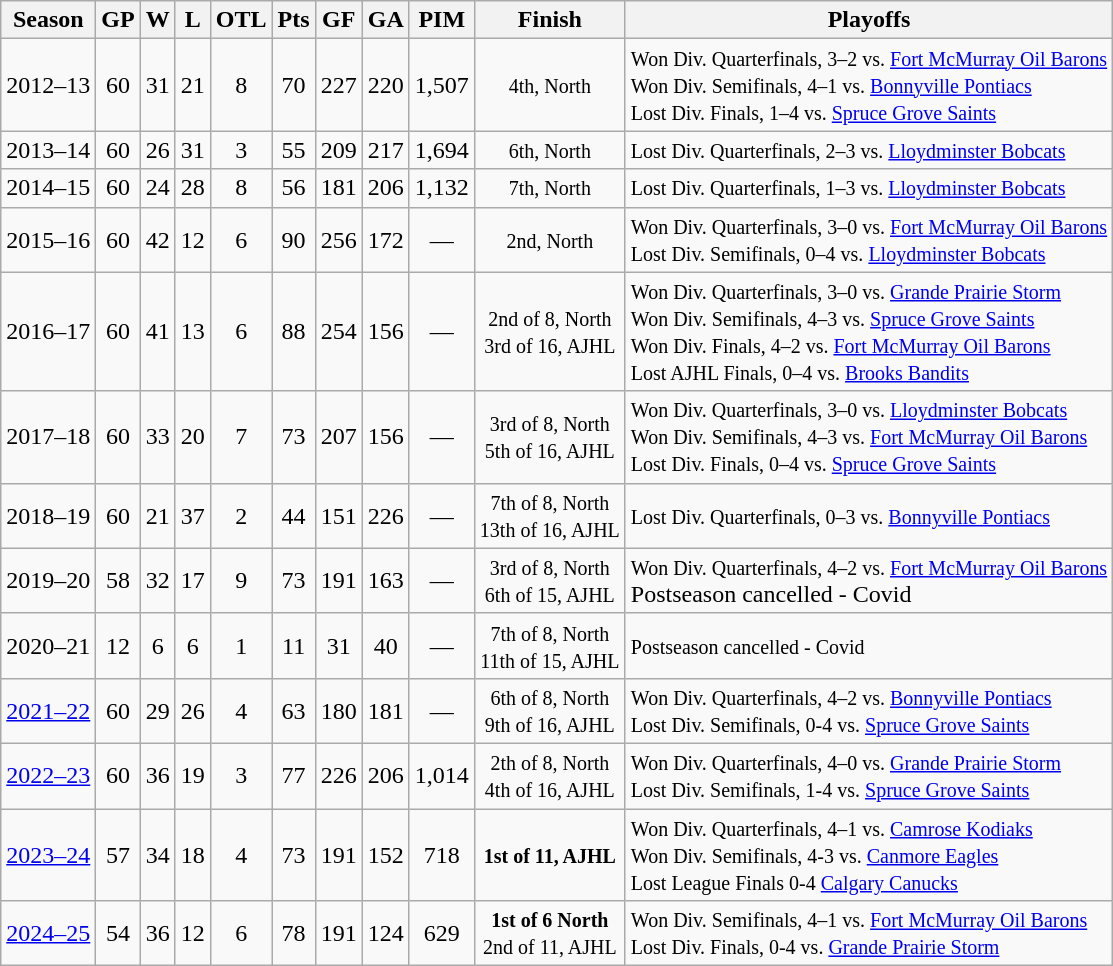<table class="wikitable" style="text-align:center">
<tr>
<th>Season</th>
<th>GP</th>
<th>W</th>
<th>L</th>
<th>OTL</th>
<th>Pts</th>
<th>GF</th>
<th>GA</th>
<th>PIM</th>
<th>Finish</th>
<th>Playoffs</th>
</tr>
<tr>
<td>2012–13</td>
<td>60</td>
<td>31</td>
<td>21</td>
<td>8</td>
<td>70</td>
<td>227</td>
<td>220</td>
<td>1,507</td>
<td><small>4th, North</small></td>
<td align=left><small>Won Div. Quarterfinals, 3–2 vs. <a href='#'>Fort McMurray Oil Barons</a><br>Won Div. Semifinals, 4–1 vs. <a href='#'>Bonnyville Pontiacs</a><br>Lost Div. Finals, 1–4 vs. <a href='#'>Spruce Grove Saints</a></small></td>
</tr>
<tr>
<td>2013–14</td>
<td>60</td>
<td>26</td>
<td>31</td>
<td>3</td>
<td>55</td>
<td>209</td>
<td>217</td>
<td>1,694</td>
<td><small>6th, North</small></td>
<td align=left><small>Lost Div. Quarterfinals, 2–3 vs. <a href='#'>Lloydminster Bobcats</a></small></td>
</tr>
<tr>
<td>2014–15</td>
<td>60</td>
<td>24</td>
<td>28</td>
<td>8</td>
<td>56</td>
<td>181</td>
<td>206</td>
<td>1,132</td>
<td><small>7th, North</small></td>
<td align=left><small>Lost Div. Quarterfinals, 1–3 vs. <a href='#'>Lloydminster Bobcats</a></small></td>
</tr>
<tr>
<td>2015–16</td>
<td>60</td>
<td>42</td>
<td>12</td>
<td>6</td>
<td>90</td>
<td>256</td>
<td>172</td>
<td>—</td>
<td><small>2nd, North</small></td>
<td align=left><small>Won Div. Quarterfinals, 3–0 vs. <a href='#'>Fort McMurray Oil Barons</a><br>Lost Div. Semifinals, 0–4 vs. <a href='#'>Lloydminster Bobcats</a></small></td>
</tr>
<tr>
<td>2016–17</td>
<td>60</td>
<td>41</td>
<td>13</td>
<td>6</td>
<td>88</td>
<td>254</td>
<td>156</td>
<td>—</td>
<td><small>2nd of 8, North<br>3rd of 16, AJHL</small></td>
<td align=left><small>Won Div. Quarterfinals, 3–0 vs. <a href='#'>Grande Prairie Storm</a><br>Won Div. Semifinals, 4–3 vs. <a href='#'>Spruce Grove Saints</a><br>Won Div. Finals, 4–2 vs. <a href='#'>Fort McMurray Oil Barons</a><br>Lost AJHL Finals, 0–4 vs. <a href='#'>Brooks Bandits</a></small></td>
</tr>
<tr>
<td>2017–18</td>
<td>60</td>
<td>33</td>
<td>20</td>
<td>7</td>
<td>73</td>
<td>207</td>
<td>156</td>
<td>—</td>
<td><small>3rd of 8, North<br>5th of 16, AJHL</small></td>
<td align=left><small>Won Div. Quarterfinals, 3–0 vs. <a href='#'>Lloydminster Bobcats</a><br>Won Div. Semifinals, 4–3 vs. <a href='#'>Fort McMurray Oil Barons</a><br>Lost Div. Finals, 0–4 vs. <a href='#'>Spruce Grove Saints</a></small></td>
</tr>
<tr>
<td>2018–19</td>
<td>60</td>
<td>21</td>
<td>37</td>
<td>2</td>
<td>44</td>
<td>151</td>
<td>226</td>
<td>—</td>
<td><small>7th of 8, North<br>13th of 16, AJHL</small></td>
<td align=left><small>Lost Div. Quarterfinals, 0–3 vs. <a href='#'>Bonnyville Pontiacs</a></small></td>
</tr>
<tr>
<td>2019–20</td>
<td>58</td>
<td>32</td>
<td>17</td>
<td>9</td>
<td>73</td>
<td>191</td>
<td>163</td>
<td>—</td>
<td><small>3rd of 8, North<br>6th of 15, AJHL</small></td>
<td align=left><small>Won Div. Quarterfinals, 4–2 vs. <a href='#'>Fort McMurray Oil Barons</a></small><br>Postseason cancelled - Covid</td>
</tr>
<tr>
<td>2020–21</td>
<td>12</td>
<td>6</td>
<td>6</td>
<td>1</td>
<td>11</td>
<td>31</td>
<td>40</td>
<td>—</td>
<td><small>7th of 8, North<br>11th of 15, AJHL</small></td>
<td align=left><small>Postseason cancelled - Covid</small></td>
</tr>
<tr>
<td><a href='#'>2021–22</a></td>
<td>60</td>
<td>29</td>
<td>26</td>
<td>4</td>
<td>63</td>
<td>180</td>
<td>181</td>
<td>—</td>
<td><small>6th of 8, North<br>9th of 16, AJHL</small></td>
<td align=left><small>Won Div. Quarterfinals, 4–2 vs. <a href='#'>Bonnyville Pontiacs</a><br>Lost Div. Semifinals, 0-4 vs. <a href='#'>Spruce Grove Saints</a></small></td>
</tr>
<tr>
<td><a href='#'>2022–23</a></td>
<td>60</td>
<td>36</td>
<td>19</td>
<td>3</td>
<td>77</td>
<td>226</td>
<td>206</td>
<td>1,014</td>
<td><small>2th of 8, North<br>4th of 16, AJHL</small></td>
<td align=left><small>Won Div. Quarterfinals, 4–0 vs. <a href='#'>Grande Prairie Storm</a><br>Lost Div. Semifinals, 1-4 vs. <a href='#'>Spruce Grove Saints</a></small></td>
</tr>
<tr>
<td><a href='#'>2023–24</a></td>
<td>57</td>
<td>34</td>
<td>18</td>
<td>4</td>
<td>73</td>
<td>191</td>
<td>152</td>
<td>718</td>
<td><small><strong>1st of 11, AJHL</strong></small></td>
<td align=left><small>Won Div. Quarterfinals, 4–1 vs. <a href='#'>Camrose Kodiaks</a><br>Won Div. Semifinals, 4-3 vs. <a href='#'>Canmore Eagles</a><br>Lost League Finals 0-4 <a href='#'>Calgary Canucks</a></small></td>
</tr>
<tr>
<td><a href='#'>2024–25</a></td>
<td>54</td>
<td>36</td>
<td>12</td>
<td>6</td>
<td>78</td>
<td>191</td>
<td>124</td>
<td>629</td>
<td><small><strong>1st of 6 North</strong><br>2nd of 11, AJHL</small></td>
<td align=left><small>Won Div. Semifinals, 4–1 vs. <a href='#'>Fort McMurray Oil Barons</a><br>Lost Div. Finals, 0-4 vs. <a href='#'>Grande Prairie Storm</a></small></td>
</tr>
</table>
